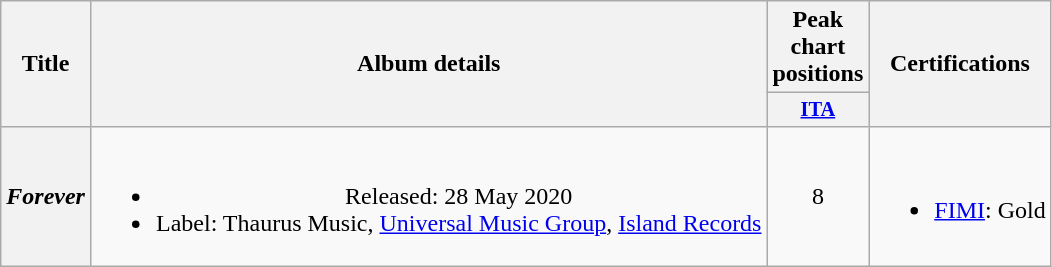<table class="wikitable plainrowheaders" style="text-align:center;">
<tr>
<th rowspan="2" scope="col">Title</th>
<th rowspan="2" scope="col">Album details</th>
<th colspan="1" scope="col">Peak chart positions</th>
<th rowspan="2" scope="col">Certifications</th>
</tr>
<tr>
<th scope="col" style="width:3em;font-size:85%;"><a href='#'>ITA</a><br></th>
</tr>
<tr>
<th scope="row"><em>Forever</em></th>
<td><br><ul><li>Released: 28 May 2020</li><li>Label: Thaurus Music, <a href='#'>Universal Music Group</a>, <a href='#'>Island Records</a></li></ul></td>
<td>8</td>
<td><br><ul><li><a href='#'>FIMI</a>: Gold</li></ul></td>
</tr>
</table>
